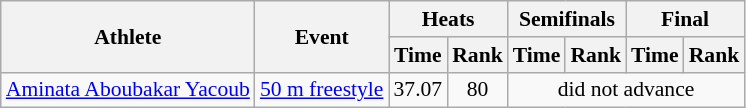<table class=wikitable style="font-size:90%">
<tr>
<th rowspan="2">Athlete</th>
<th rowspan="2">Event</th>
<th colspan="2">Heats</th>
<th colspan="2">Semifinals</th>
<th colspan="2">Final</th>
</tr>
<tr>
<th>Time</th>
<th>Rank</th>
<th>Time</th>
<th>Rank</th>
<th>Time</th>
<th>Rank</th>
</tr>
<tr>
<td rowspan="1"><a href='#'>Aminata Aboubakar Yacoub</a></td>
<td><a href='#'>50 m freestyle</a></td>
<td align=center>37.07</td>
<td align=center>80</td>
<td align=center colspan=4>did not advance</td>
</tr>
</table>
